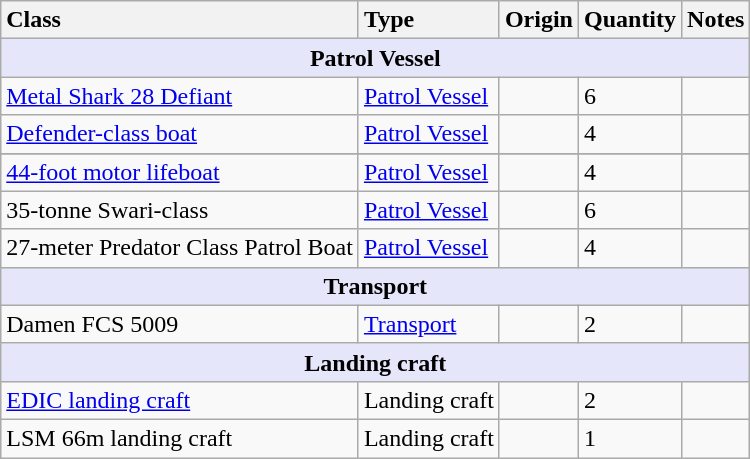<table class="wikitable">
<tr>
<th style="text-align: left;">Class</th>
<th style="text-align: left;">Type</th>
<th style="text-align: left;">Origin</th>
<th style="text-align: left;">Quantity</th>
<th style="text-align: left;">Notes</th>
</tr>
<tr>
<th colspan="7" style="background: lavender;">Patrol Vessel</th>
</tr>
<tr>
<td><a href='#'>Metal Shark 28 Defiant</a></td>
<td><a href='#'>Patrol Vessel</a></td>
<td></td>
<td>6</td>
<td></td>
</tr>
<tr>
<td><a href='#'>Defender-class boat</a></td>
<td><a href='#'>Patrol Vessel</a></td>
<td></td>
<td>4</td>
<td></td>
</tr>
<tr>
</tr>
<tr>
<td><a href='#'>44-foot motor lifeboat</a></td>
<td><a href='#'>Patrol Vessel</a></td>
<td></td>
<td>4</td>
<td></td>
</tr>
<tr>
<td>35-tonne Swari-class</td>
<td><a href='#'>Patrol Vessel</a></td>
<td></td>
<td>6</td>
<td></td>
</tr>
<tr>
<td>27-meter Predator Class Patrol Boat</td>
<td><a href='#'>Patrol Vessel</a></td>
<td></td>
<td>4</td>
<td></td>
</tr>
<tr>
<th colspan="7" style="background: lavender;">Transport</th>
</tr>
<tr>
<td>Damen FCS 5009</td>
<td><a href='#'>Transport</a></td>
<td></td>
<td>2</td>
<td></td>
</tr>
<tr>
<th colspan="7" style="background: lavender;">Landing craft</th>
</tr>
<tr>
<td><a href='#'>EDIC landing craft</a></td>
<td>Landing craft</td>
<td></td>
<td>2</td>
<td></td>
</tr>
<tr>
<td>LSM 66m landing craft</td>
<td>Landing craft</td>
<td></td>
<td>1</td>
<td></td>
</tr>
</table>
